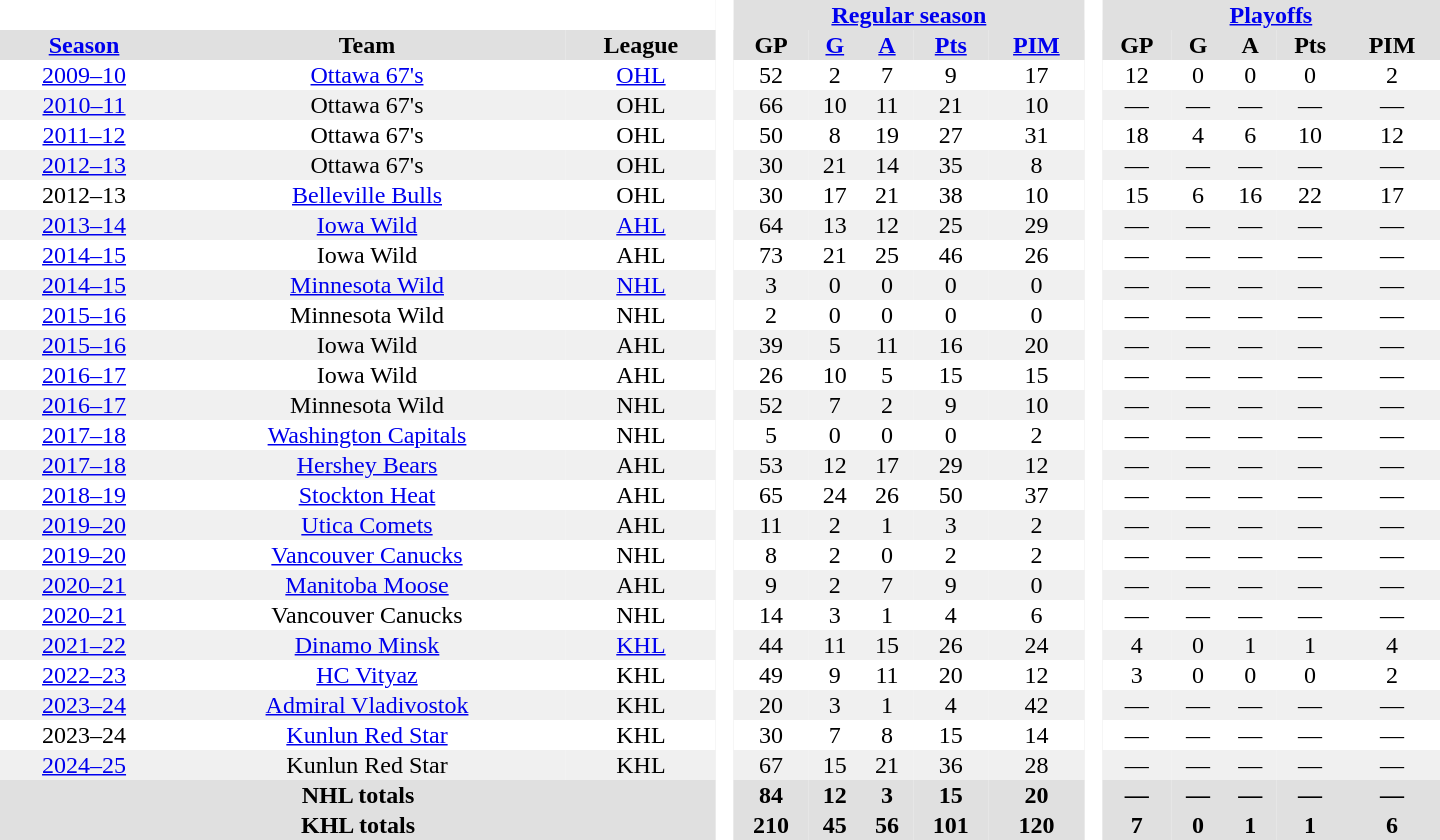<table border="0" cellpadding="1" cellspacing="0" style="text-align:center; width:60em;">
<tr style="background:#e0e0e0;">
<th colspan="3"  bgcolor="#ffffff"> </th>
<th rowspan="99" bgcolor="#ffffff"> </th>
<th colspan="5"><a href='#'>Regular season</a></th>
<th rowspan="99" bgcolor="#ffffff"> </th>
<th colspan="5"><a href='#'>Playoffs</a></th>
</tr>
<tr style="background:#e0e0e0;">
<th><a href='#'>Season</a></th>
<th>Team</th>
<th>League</th>
<th>GP</th>
<th><a href='#'>G</a></th>
<th><a href='#'>A</a></th>
<th><a href='#'>Pts</a></th>
<th><a href='#'>PIM</a></th>
<th>GP</th>
<th>G</th>
<th>A</th>
<th>Pts</th>
<th>PIM</th>
</tr>
<tr>
<td><a href='#'>2009–10</a></td>
<td><a href='#'>Ottawa 67's</a></td>
<td><a href='#'>OHL</a></td>
<td>52</td>
<td>2</td>
<td>7</td>
<td>9</td>
<td>17</td>
<td>12</td>
<td>0</td>
<td>0</td>
<td>0</td>
<td>2</td>
</tr>
<tr bgcolor="#f0f0f0">
<td><a href='#'>2010–11</a></td>
<td>Ottawa 67's</td>
<td>OHL</td>
<td>66</td>
<td>10</td>
<td>11</td>
<td>21</td>
<td>10</td>
<td>—</td>
<td>—</td>
<td>—</td>
<td>—</td>
<td>—</td>
</tr>
<tr>
<td><a href='#'>2011–12</a></td>
<td>Ottawa 67's</td>
<td>OHL</td>
<td>50</td>
<td>8</td>
<td>19</td>
<td>27</td>
<td>31</td>
<td>18</td>
<td>4</td>
<td>6</td>
<td>10</td>
<td>12</td>
</tr>
<tr bgcolor="#f0f0f0">
<td><a href='#'>2012–13</a></td>
<td>Ottawa 67's</td>
<td>OHL</td>
<td>30</td>
<td>21</td>
<td>14</td>
<td>35</td>
<td>8</td>
<td>—</td>
<td>—</td>
<td>—</td>
<td>—</td>
<td>—</td>
</tr>
<tr>
<td>2012–13</td>
<td><a href='#'>Belleville Bulls</a></td>
<td>OHL</td>
<td>30</td>
<td>17</td>
<td>21</td>
<td>38</td>
<td>10</td>
<td>15</td>
<td>6</td>
<td>16</td>
<td>22</td>
<td>17</td>
</tr>
<tr bgcolor="#f0f0f0">
<td><a href='#'>2013–14</a></td>
<td><a href='#'>Iowa Wild</a></td>
<td><a href='#'>AHL</a></td>
<td>64</td>
<td>13</td>
<td>12</td>
<td>25</td>
<td>29</td>
<td>—</td>
<td>—</td>
<td>—</td>
<td>—</td>
<td>—</td>
</tr>
<tr>
<td><a href='#'>2014–15</a></td>
<td>Iowa Wild</td>
<td>AHL</td>
<td>73</td>
<td>21</td>
<td>25</td>
<td>46</td>
<td>26</td>
<td>—</td>
<td>—</td>
<td>—</td>
<td>—</td>
<td>—</td>
</tr>
<tr bgcolor="#f0f0f0">
<td><a href='#'>2014–15</a></td>
<td><a href='#'>Minnesota Wild</a></td>
<td><a href='#'>NHL</a></td>
<td>3</td>
<td>0</td>
<td>0</td>
<td>0</td>
<td>0</td>
<td>—</td>
<td>—</td>
<td>—</td>
<td>—</td>
<td>—</td>
</tr>
<tr>
<td><a href='#'>2015–16</a></td>
<td>Minnesota Wild</td>
<td>NHL</td>
<td>2</td>
<td>0</td>
<td>0</td>
<td>0</td>
<td>0</td>
<td>—</td>
<td>—</td>
<td>—</td>
<td>—</td>
<td>—</td>
</tr>
<tr bgcolor="#f0f0f0">
<td><a href='#'>2015–16</a></td>
<td>Iowa Wild</td>
<td>AHL</td>
<td>39</td>
<td>5</td>
<td>11</td>
<td>16</td>
<td>20</td>
<td>—</td>
<td>—</td>
<td>—</td>
<td>—</td>
<td>—</td>
</tr>
<tr>
<td><a href='#'>2016–17</a></td>
<td>Iowa Wild</td>
<td>AHL</td>
<td>26</td>
<td>10</td>
<td>5</td>
<td>15</td>
<td>15</td>
<td>—</td>
<td>—</td>
<td>—</td>
<td>—</td>
<td>—</td>
</tr>
<tr bgcolor="#f0f0f0">
<td><a href='#'>2016–17</a></td>
<td>Minnesota Wild</td>
<td>NHL</td>
<td>52</td>
<td>7</td>
<td>2</td>
<td>9</td>
<td>10</td>
<td>—</td>
<td>—</td>
<td>—</td>
<td>—</td>
<td>—</td>
</tr>
<tr>
<td><a href='#'>2017–18</a></td>
<td><a href='#'>Washington Capitals</a></td>
<td>NHL</td>
<td>5</td>
<td>0</td>
<td>0</td>
<td>0</td>
<td>2</td>
<td>—</td>
<td>—</td>
<td>—</td>
<td>—</td>
<td>—</td>
</tr>
<tr bgcolor="#f0f0f0">
<td><a href='#'>2017–18</a></td>
<td><a href='#'>Hershey Bears</a></td>
<td>AHL</td>
<td>53</td>
<td>12</td>
<td>17</td>
<td>29</td>
<td>12</td>
<td>—</td>
<td>—</td>
<td>—</td>
<td>—</td>
<td>—</td>
</tr>
<tr>
<td><a href='#'>2018–19</a></td>
<td><a href='#'>Stockton Heat</a></td>
<td>AHL</td>
<td>65</td>
<td>24</td>
<td>26</td>
<td>50</td>
<td>37</td>
<td>—</td>
<td>—</td>
<td>—</td>
<td>—</td>
<td>—</td>
</tr>
<tr bgcolor="#f0f0f0">
<td><a href='#'>2019–20</a></td>
<td><a href='#'>Utica Comets</a></td>
<td>AHL</td>
<td>11</td>
<td>2</td>
<td>1</td>
<td>3</td>
<td>2</td>
<td>—</td>
<td>—</td>
<td>—</td>
<td>—</td>
<td>—</td>
</tr>
<tr>
<td><a href='#'>2019–20</a></td>
<td><a href='#'>Vancouver Canucks</a></td>
<td>NHL</td>
<td>8</td>
<td>2</td>
<td>0</td>
<td>2</td>
<td>2</td>
<td>—</td>
<td>—</td>
<td>—</td>
<td>—</td>
<td>—</td>
</tr>
<tr bgcolor="#f0f0f0">
<td><a href='#'>2020–21</a></td>
<td><a href='#'>Manitoba Moose</a></td>
<td>AHL</td>
<td>9</td>
<td>2</td>
<td>7</td>
<td>9</td>
<td>0</td>
<td>—</td>
<td>—</td>
<td>—</td>
<td>—</td>
<td>—</td>
</tr>
<tr>
<td><a href='#'>2020–21</a></td>
<td>Vancouver Canucks</td>
<td>NHL</td>
<td>14</td>
<td>3</td>
<td>1</td>
<td>4</td>
<td>6</td>
<td>—</td>
<td>—</td>
<td>—</td>
<td>—</td>
<td>—</td>
</tr>
<tr bgcolor="#f0f0f0">
<td><a href='#'>2021–22</a></td>
<td><a href='#'>Dinamo Minsk</a></td>
<td><a href='#'>KHL</a></td>
<td>44</td>
<td>11</td>
<td>15</td>
<td>26</td>
<td>24</td>
<td>4</td>
<td>0</td>
<td>1</td>
<td>1</td>
<td>4</td>
</tr>
<tr>
<td><a href='#'>2022–23</a></td>
<td><a href='#'>HC Vityaz</a></td>
<td>KHL</td>
<td>49</td>
<td>9</td>
<td>11</td>
<td>20</td>
<td>12</td>
<td>3</td>
<td>0</td>
<td>0</td>
<td>0</td>
<td>2</td>
</tr>
<tr bgcolor="#f0f0f0">
<td><a href='#'>2023–24</a></td>
<td><a href='#'>Admiral Vladivostok</a></td>
<td>KHL</td>
<td>20</td>
<td>3</td>
<td>1</td>
<td>4</td>
<td>42</td>
<td>—</td>
<td>—</td>
<td>—</td>
<td>—</td>
<td>—</td>
</tr>
<tr>
<td>2023–24</td>
<td><a href='#'>Kunlun Red Star</a></td>
<td>KHL</td>
<td>30</td>
<td>7</td>
<td>8</td>
<td>15</td>
<td>14</td>
<td>—</td>
<td>—</td>
<td>—</td>
<td>—</td>
<td>—</td>
</tr>
<tr bgcolor="#f0f0f0">
<td><a href='#'>2024–25</a></td>
<td>Kunlun Red Star</td>
<td>KHL</td>
<td>67</td>
<td>15</td>
<td>21</td>
<td>36</td>
<td>28</td>
<td>—</td>
<td>—</td>
<td>—</td>
<td>—</td>
<td>—</td>
</tr>
<tr ALIGN="centre" bgcolor="#e0e0e0">
<th colspan="3">NHL totals</th>
<th>84</th>
<th>12</th>
<th>3</th>
<th>15</th>
<th>20</th>
<th>—</th>
<th>—</th>
<th>—</th>
<th>—</th>
<th>—</th>
</tr>
<tr ALIGN="centre" bgcolor="#e0e0e0">
<th colspan="3">KHL totals</th>
<th>210</th>
<th>45</th>
<th>56</th>
<th>101</th>
<th>120</th>
<th>7</th>
<th>0</th>
<th>1</th>
<th>1</th>
<th>6</th>
</tr>
</table>
